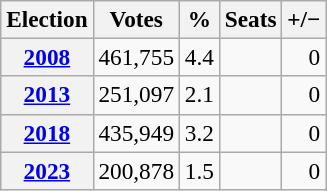<table class="wikitable" style="font-size:97%; text-align:right;">
<tr>
<th>Election</th>
<th>Votes</th>
<th>%</th>
<th>Seats</th>
<th>+/−</th>
</tr>
<tr>
<th><strong><a href='#'>2008</a></strong></th>
<td>461,755</td>
<td>4.4</td>
<td></td>
<td> 0</td>
</tr>
<tr>
<th><strong><a href='#'>2013</a></strong></th>
<td>251,097</td>
<td>2.1</td>
<td></td>
<td> 0</td>
</tr>
<tr>
<th><strong><a href='#'>2018</a></strong></th>
<td>435,949</td>
<td>3.2</td>
<td></td>
<td> 0</td>
</tr>
<tr>
<th><strong><a href='#'>2023</a></strong></th>
<td>200,878</td>
<td>1.5</td>
<td></td>
<td> 0</td>
</tr>
</table>
